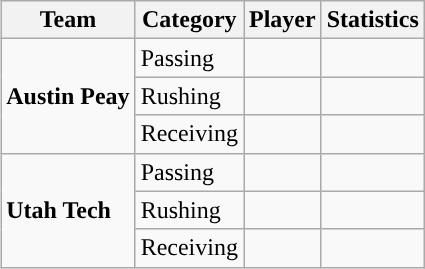<table class="wikitable" style="float: right;">
<tr>
<th>Team</th>
<th>Category</th>
<th>Player</th>
<th>Statistics</th>
</tr>
<tr>
<td rowspan=3><strong>Austin Peay</strong></td>
<td>Passing</td>
<td></td>
<td></td>
</tr>
<tr>
<td>Rushing</td>
<td></td>
<td></td>
</tr>
<tr>
<td>Receiving</td>
<td></td>
<td></td>
</tr>
<tr>
<td rowspan=3><strong>Utah Tech</strong></td>
<td>Passing</td>
<td></td>
<td></td>
</tr>
<tr>
<td>Rushing</td>
<td></td>
<td></td>
</tr>
<tr>
<td>Receiving</td>
<td></td>
<td></td>
</tr>
</table>
